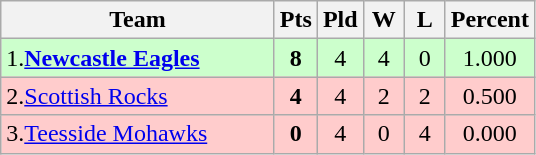<table class="wikitable" style="text-align: center;">
<tr>
<th width="175">Team</th>
<th width="20" abbr="Points">Pts</th>
<th width="20" abbr="Played">Pld</th>
<th width="20" abbr="Won">W</th>
<th width="20" abbr="Lost">L</th>
<th width="20" abbr="Percentage">Percent</th>
</tr>
<tr style="background: #ccffcc;">
<td style="text-align:left;">1.<strong><a href='#'>Newcastle Eagles</a></strong></td>
<td><strong>8</strong></td>
<td>4</td>
<td>4</td>
<td>0</td>
<td>1.000</td>
</tr>
<tr style="background: #ffcccc;">
<td style="text-align:left;">2.<a href='#'>Scottish Rocks</a></td>
<td><strong>4</strong></td>
<td>4</td>
<td>2</td>
<td>2</td>
<td>0.500</td>
</tr>
<tr style="background: #ffcccc;">
<td style="text-align:left;">3.<a href='#'>Teesside Mohawks</a></td>
<td><strong>0</strong></td>
<td>4</td>
<td>0</td>
<td>4</td>
<td>0.000</td>
</tr>
</table>
